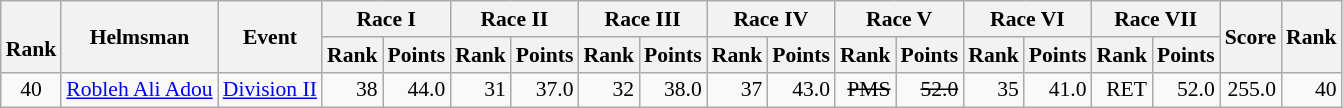<table class="wikitable" style="text-align:right; font-size:90%">
<tr>
<th rowspan="2"><br>Rank</th>
<th rowspan="2">Helmsman</th>
<th rowspan="2">Event</th>
<th colspan="2">Race I</th>
<th colspan="2">Race II</th>
<th colspan="2">Race III</th>
<th colspan="2">Race IV</th>
<th colspan="2">Race V</th>
<th colspan="2">Race VI</th>
<th colspan="2">Race VII</th>
<th rowspan="2">Score</th>
<th rowspan="2">Rank</th>
</tr>
<tr>
<th>Rank</th>
<th>Points</th>
<th>Rank</th>
<th>Points</th>
<th>Rank</th>
<th>Points</th>
<th>Rank</th>
<th>Points</th>
<th>Rank</th>
<th>Points</th>
<th>Rank</th>
<th>Points</th>
<th>Rank</th>
<th>Points</th>
</tr>
<tr style="vertical-align:top;">
<td align="center">40</td>
<td align="left"><a href='#'>Robleh Ali Adou</a></td>
<td><a href='#'>Division II</a></td>
<td>38</td>
<td>44.0</td>
<td>31</td>
<td>37.0</td>
<td>32</td>
<td>38.0</td>
<td>37</td>
<td>43.0</td>
<td><s>PMS</s></td>
<td><s>52.0</s></td>
<td>35</td>
<td>41.0</td>
<td>RET</td>
<td>52.0</td>
<td>255.0</td>
<td>40</td>
</tr>
</table>
